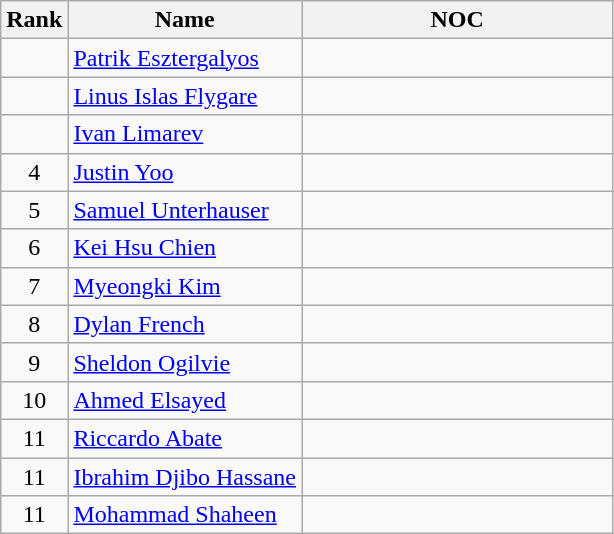<table class = "wikitable">
<tr>
<th>Rank</th>
<th>Name</th>
<th width=200>NOC</th>
</tr>
<tr>
<td align=center></td>
<td><a href='#'>Patrik Esztergalyos</a></td>
<td></td>
</tr>
<tr>
<td align=center></td>
<td><a href='#'>Linus Islas Flygare</a></td>
<td></td>
</tr>
<tr>
<td align=center></td>
<td><a href='#'>Ivan Limarev</a></td>
<td></td>
</tr>
<tr>
<td align=center>4</td>
<td><a href='#'>Justin Yoo</a></td>
<td></td>
</tr>
<tr>
<td align=center>5</td>
<td><a href='#'>Samuel Unterhauser</a></td>
<td></td>
</tr>
<tr>
<td align=center>6</td>
<td><a href='#'>Kei Hsu Chien</a></td>
<td></td>
</tr>
<tr>
<td align=center>7</td>
<td><a href='#'>Myeongki Kim</a></td>
<td></td>
</tr>
<tr>
<td align=center>8</td>
<td><a href='#'>Dylan French</a></td>
<td></td>
</tr>
<tr>
<td align=center>9</td>
<td><a href='#'>Sheldon Ogilvie</a></td>
<td></td>
</tr>
<tr>
<td align=center>10</td>
<td><a href='#'>Ahmed Elsayed</a></td>
<td></td>
</tr>
<tr>
<td align=center>11</td>
<td><a href='#'>Riccardo Abate</a></td>
<td></td>
</tr>
<tr>
<td align=center>11</td>
<td><a href='#'>Ibrahim Djibo Hassane</a></td>
<td></td>
</tr>
<tr>
<td align=center>11</td>
<td><a href='#'>Mohammad Shaheen</a></td>
<td></td>
</tr>
</table>
